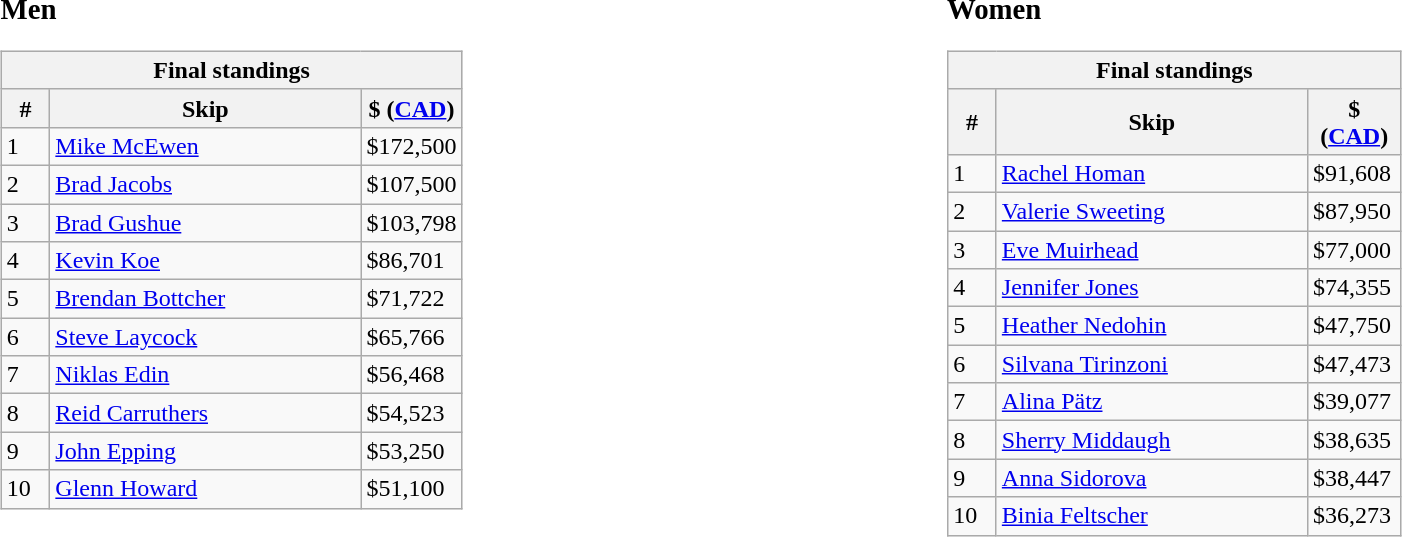<table>
<tr>
<td width=20% valign="top"><br><big><strong>Men</strong></big><table class=wikitable>
<tr>
<th colspan=3>Final standings</th>
</tr>
<tr align=center>
<th width=25>#</th>
<th width=200>Skip</th>
<th width=55>$ (<a href='#'>CAD</a>)</th>
</tr>
<tr>
<td>1</td>
<td> <a href='#'>Mike McEwen</a></td>
<td>$172,500</td>
</tr>
<tr>
<td>2</td>
<td> <a href='#'>Brad Jacobs</a></td>
<td>$107,500</td>
</tr>
<tr>
<td>3</td>
<td> <a href='#'>Brad Gushue</a></td>
<td>$103,798</td>
</tr>
<tr>
<td>4</td>
<td> <a href='#'>Kevin Koe</a></td>
<td>$86,701</td>
</tr>
<tr>
<td>5</td>
<td> <a href='#'>Brendan Bottcher</a></td>
<td>$71,722</td>
</tr>
<tr>
<td>6</td>
<td> <a href='#'>Steve Laycock</a></td>
<td>$65,766</td>
</tr>
<tr>
<td>7</td>
<td> <a href='#'>Niklas Edin</a></td>
<td>$56,468</td>
</tr>
<tr>
<td>8</td>
<td> <a href='#'>Reid Carruthers</a></td>
<td>$54,523</td>
</tr>
<tr>
<td>9</td>
<td> <a href='#'>John Epping</a></td>
<td>$53,250</td>
</tr>
<tr>
<td>10</td>
<td> <a href='#'>Glenn Howard</a></td>
<td>$51,100</td>
</tr>
</table>
</td>
<td width=20% valign="top"><br><big><strong>Women</strong></big><table class=wikitable>
<tr>
<th colspan=3>Final standings</th>
</tr>
<tr align=center>
<th width=25>#</th>
<th width=200>Skip</th>
<th width=55>$ (<a href='#'>CAD</a>)</th>
</tr>
<tr>
<td>1</td>
<td> <a href='#'>Rachel Homan</a></td>
<td>$91,608</td>
</tr>
<tr>
<td>2</td>
<td> <a href='#'>Valerie Sweeting</a></td>
<td>$87,950</td>
</tr>
<tr>
<td>3</td>
<td> <a href='#'>Eve Muirhead</a></td>
<td>$77,000</td>
</tr>
<tr>
<td>4</td>
<td> <a href='#'>Jennifer Jones</a></td>
<td>$74,355</td>
</tr>
<tr>
<td>5</td>
<td> <a href='#'>Heather Nedohin</a></td>
<td>$47,750</td>
</tr>
<tr>
<td>6</td>
<td> <a href='#'>Silvana Tirinzoni</a></td>
<td>$47,473</td>
</tr>
<tr>
<td>7</td>
<td> <a href='#'>Alina Pätz</a></td>
<td>$39,077</td>
</tr>
<tr>
<td>8</td>
<td> <a href='#'>Sherry Middaugh</a></td>
<td>$38,635</td>
</tr>
<tr>
<td>9</td>
<td> <a href='#'>Anna Sidorova</a></td>
<td>$38,447</td>
</tr>
<tr>
<td>10</td>
<td> <a href='#'>Binia Feltscher</a></td>
<td>$36,273</td>
</tr>
</table>
</td>
</tr>
</table>
